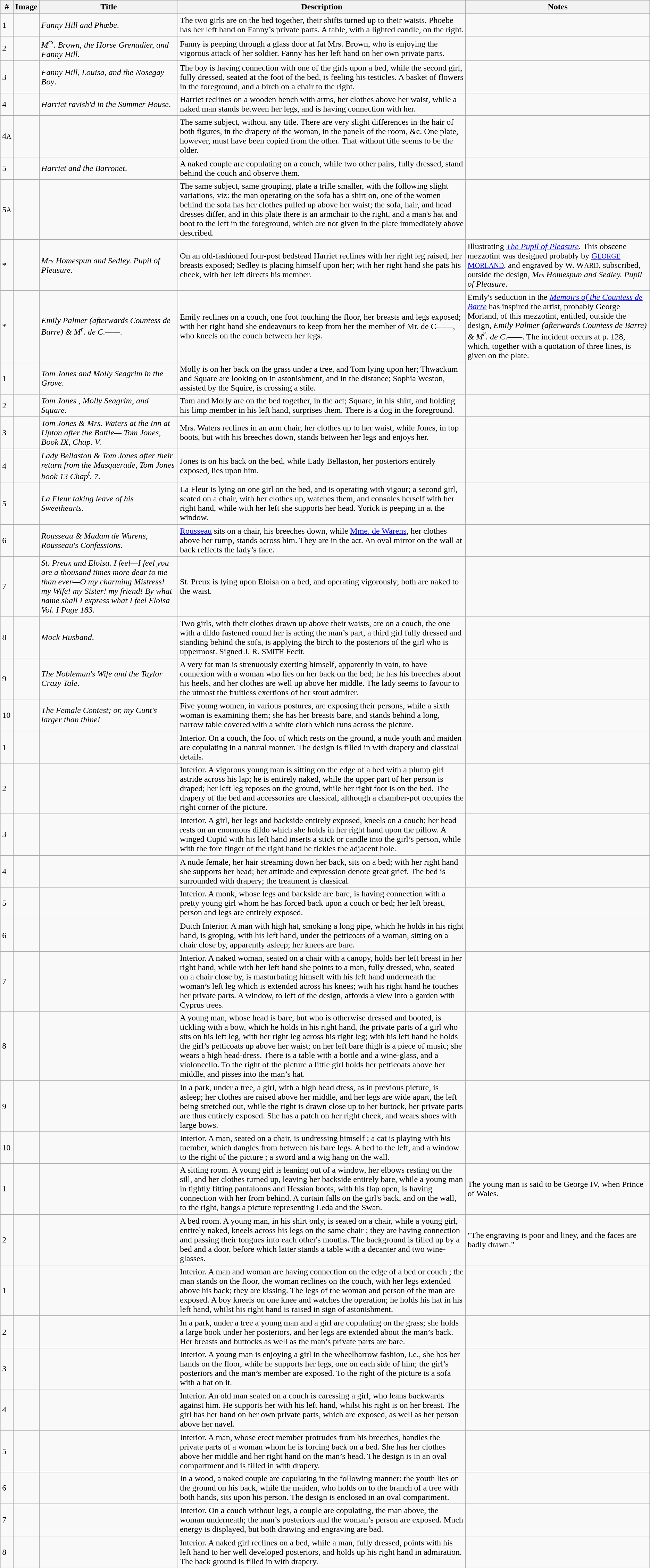<table class="wikitable">
<tr>
<th>#</th>
<th>Image</th>
<th>Title</th>
<th>Description</th>
<th>Notes</th>
</tr>
<tr>
<td>1</td>
<td></td>
<td><em>Fanny Hill and Phœbe</em>.</td>
<td>The two girls are on the bed together, their shifts turned up to their waists. Phoebe has her left hand on Fanny’s private parts. A table, with a lighted candle, on the right.</td>
<td></td>
</tr>
<tr>
<td>2</td>
<td></td>
<td><em>M<sup>rs</sup>. Brown, the Horse Grenadier, and Fanny Hill</em>.</td>
<td>Fanny is peeping through a glass door at fat Mrs. Brown, who is enjoying the vigorous attack of her soldier. Fanny has her left hand on her own private parts.</td>
<td></td>
</tr>
<tr>
<td>3</td>
<td></td>
<td><em>Fanny Hill, Louisa, and the Nosegay Boy</em>.</td>
<td>The boy is having connection with one of the girls upon a bed, while the second girl, fully dressed, seated at the foot of the bed, is feeling his testicles. A basket of flowers in the foreground, and a birch on a chair to the right.</td>
<td></td>
</tr>
<tr>
<td>4</td>
<td></td>
<td><em>Harriet ravish'd in the Summer House</em>.</td>
<td>Harriet reclines on a wooden bench with arms, her clothes above her waist, while a naked man stands between her legs, and is having connection with her.</td>
<td></td>
</tr>
<tr>
<td>4<small>A</small></td>
<td></td>
<td></td>
<td>The same subject, without any title. There are very slight differences in the hair of both figures, in the drapery of the woman, in the panels of the room, &c. One plate, however, must have been copied from the other. That without title seems to be the older.</td>
<td></td>
</tr>
<tr>
<td>5</td>
<td></td>
<td><em>Harriet and the Barronet</em>.</td>
<td>A naked couple are copulating on a couch, while two other pairs, fully dressed, stand behind the couch and observe them.</td>
<td></td>
</tr>
<tr>
<td>5<small>A</small></td>
<td></td>
<td></td>
<td>The same subject, same grouping, plate a trifle smaller, with the following slight variations, viz: the man operating on the sofa has a shirt on, one of the women behind the sofa has her clothes pulled up above her waist; the sofa, hair, and head dresses differ, and in this plate there is an armchair to the right, and a man's hat and boot to the left in the foreground, which are not given in the plate immediately above described.</td>
<td></td>
</tr>
<tr>
<td>*</td>
<td></td>
<td><em>M<small>rs</small> Homespun and Sedley. Pupil of Pleasure</em>.</td>
<td>On an old-fashioned four-post bedstead Harriet reclines with her right leg raised, her breasts exposed; Sedley is placing himself upon her; with her right hand she pats his cheek, with her left directs his member.</td>
<td>Illustrating <em><a href='#'>The Pupil of Pleasure</a>.</em> This obscene mezzotint was designed probably by <a href='#'>G<small>EORGE</small> M<small>ORLAND</small></a>, and engraved by W. W<small>ARD</small>, subscribed, outside the design, <em>M<small>rs</small> Homespun and Sedley. Pupil of Pleasure</em>.</td>
</tr>
<tr>
<td>*</td>
<td></td>
<td><em>Emily Palmer (afterwards Countess de Barre) & M<sup>r</sup>. de C.——</em>.</td>
<td>Emily reclines on a couch, one foot touching the floor, her breasts and legs exposed; with her right hand she endeavours to keep from her the member of Mr. de C——, who kneels on the couch between her legs.</td>
<td>Emily's seduction in the <em><a href='#'>Memoirs of the Countess de Barre</a></em> has inspired the artist, probably George Morland, of this mezzotint, entitled, outside the design, <em>Emily Palmer (afterwards Countess de Barre) & M<sup>r</sup>. de C.——</em>. The incident occurs at p. 128, which, together with a quotation of three lines, is given on the plate.</td>
</tr>
<tr>
<td>1</td>
<td></td>
<td><em>Tom Jones and Molly Seagrim in the Grove</em>.</td>
<td>Molly is on her back on the grass under a tree, and Tom lying upon her; Thwackum and Square are looking on in astonishment, and in the distance; Sophia Weston, assisted by the Squire, is crossing a stile.</td>
<td></td>
</tr>
<tr>
<td>2</td>
<td></td>
<td><em>Tom Jones , Molly Seagrim, and Square</em>.</td>
<td>Tom and Molly are on the bed together, in the act; Square, in his shirt, and holding his limp member in his left hand, surprises them. There is a dog in the foreground.</td>
<td></td>
</tr>
<tr>
<td>3</td>
<td></td>
<td><em>Tom Jones & Mrs. Waters at the Inn at Upton after the Battle— Tom Jones, Book IX, Chap. V</em>.</td>
<td>Mrs. Waters reclines in an arm chair, her clothes up to her waist, while Jones, in top boots, but with his breeches down, stands between her legs and enjoys her.</td>
<td></td>
</tr>
<tr>
<td>4</td>
<td></td>
<td><em>Lady Bellaston & Tom Jones after their return from the Masquerade, Tom Jones book 13 Chap<sup>t</sup>. 7</em>.</td>
<td>Jones is on his back on the bed, while Lady Bellaston, her posteriors entirely exposed, lies upon him.</td>
<td></td>
</tr>
<tr>
<td>5</td>
<td></td>
<td><em>La Fleur taking leave of his Sweethearts</em>.</td>
<td>La Fleur is lying on one girl on the bed, and is operating with vigour; a second girl, seated on a chair, with her clothes up, watches them, and consoles herself with her right hand, while with her left she supports her head. Yorick is peeping in at the window.</td>
<td></td>
</tr>
<tr>
<td>6</td>
<td></td>
<td><em>Rousseau & Madam de Warens, Rousseau's Confessions</em>.</td>
<td><a href='#'>Rousseau</a> sits on a chair, his breeches down, while <a href='#'>Mme. de Warens</a>, her clothes above her rump, stands across him. They are in the act. An oval mirror on the wall at back reflects the lady’s face.</td>
<td></td>
</tr>
<tr>
<td>7</td>
<td></td>
<td><em>St. Preux and Eloisa. I feel—I feel you are a thousand times more dear to me than ever—O my charming Mistress! my Wife! my Sister! my friend! By what name shall I express what I feel Eloisa Vol. I Page 183</em>.</td>
<td>St. Preux is lying upon Eloisa on a bed, and operating vigorously; both are naked to the waist.</td>
<td></td>
</tr>
<tr>
<td>8</td>
<td></td>
<td><em>Mock Husband</em>.</td>
<td>Two girls, with their clothes drawn up above their waists, are on a couch, the one with a dildo fastened round her is acting the man’s part, a third girl fully dressed and standing behind the sofa, is applying the birch to the posteriors of the girl who is uppermost. Signed J. R. S<small>MITH</small> Fecit.</td>
<td></td>
</tr>
<tr>
<td>9</td>
<td></td>
<td><em>The Nobleman's Wife and the Taylor Crazy Tale</em>.</td>
<td>A very fat man is strenuously exerting himself, apparently in vain, to have connexion with a woman who lies on her back on the bed; he has his breeches about his heels, and her clothes are well up above her middle. The lady seems to favour to the utmost the fruitless exertions of her stout admirer.</td>
<td></td>
</tr>
<tr>
<td>10</td>
<td></td>
<td><em>The Female Contest; or, my Cunt's larger than thine!</em></td>
<td>Five young women, in various postures, are exposing their persons, while a sixth woman is examining them; she has her breasts bare, and stands behind a long, narrow table covered with a white cloth which runs across the picture.</td>
<td></td>
</tr>
<tr>
<td>1</td>
<td></td>
<td></td>
<td>Interior. On a couch, the foot of which rests on the ground, a nude youth and maiden are copulating in a natural manner. The design is filled in with drapery and classical details.</td>
<td></td>
</tr>
<tr>
<td>2</td>
<td></td>
<td></td>
<td>Interior. A vigorous young man is sitting on the edge of a bed with a plump girl astride across his lap; he is entirely naked, while the upper part of her person is draped; her left leg reposes on the ground, while her right foot is on the bed. The drapery of the bed and accessories are classical, although a chamber-pot occupies the right corner of the picture.</td>
<td></td>
</tr>
<tr>
<td>3</td>
<td></td>
<td></td>
<td>Interior. A girl, her legs and backside entirely exposed, kneels on a couch; her head rests on an enormous dildo which she holds in her right hand upon the pillow. A winged Cupid with his left hand inserts a stick or candle into the girl’s person, while with the fore finger of the right hand he tickles the adjacent hole.</td>
<td></td>
</tr>
<tr>
<td>4</td>
<td></td>
<td></td>
<td>A nude female, her hair streaming down her back, sits on a bed; with her right hand she supports her head; her attitude and expression denote great grief. The bed is surrounded with drapery; the treatment is classical.</td>
<td></td>
</tr>
<tr>
<td>5</td>
<td></td>
<td></td>
<td>Interior. A monk, whose legs and backside are bare, is having connection with a pretty young girl whom he has forced back upon a couch or bed; her left breast, person and legs are entirely exposed.</td>
<td></td>
</tr>
<tr>
<td>6</td>
<td></td>
<td></td>
<td>Dutch Interior. A man with high hat, smoking a long pipe, which he holds in his right hand, is groping, with his left hand, under the petticoats of a woman, sitting on a chair close by, apparently asleep; her knees are bare.</td>
<td></td>
</tr>
<tr>
<td>7</td>
<td></td>
<td></td>
<td>Interior. A naked woman, seated on a chair with a canopy, holds her left breast in her right hand, while with her left hand she points to a man, fully dressed, who, seated on a chair close by, is masturbating himself with his left hand underneath the woman’s left leg which is extended across his knees; with his right hand he touches her private parts. A window, to left of the design, affords a view into a garden with Cyprus trees.</td>
<td></td>
</tr>
<tr>
<td>8</td>
<td></td>
<td></td>
<td>A young man, whose head is bare, but who is otherwise dressed and booted, is tickling with a bow, which he holds in his right hand, the private parts of a girl who sits on his left leg, with her right leg across his right leg; with his left hand he holds the girl’s petticoats up above her waist; on her left bare thigh is a piece of music; she wears a high head-dress. There is a table with a bottle and a wine-glass, and a violoncello. To the right of the picture a little girl holds her petticoats above her middle, and pisses into the man’s hat.</td>
<td></td>
</tr>
<tr>
<td>9</td>
<td></td>
<td></td>
<td>In a park, under a tree, a girl, with a high head dress, as in previous picture, is asleep; her clothes are raised above her middle, and her legs are wide apart, the left being stretched out, while the right is drawn close up to her buttock, her private parts are thus entirely exposed. She has a patch on her right cheek, and wears shoes with large bows.</td>
<td></td>
</tr>
<tr>
<td>10</td>
<td></td>
<td></td>
<td>Interior. A man, seated on a chair, is undressing himself ; a cat is playing with his member, which dangles from between his bare legs. A bed to the left, and a window to the right of the picture ; a sword and a wig hang on the wall.</td>
<td></td>
</tr>
<tr>
<td>1</td>
<td></td>
<td></td>
<td>A sitting room. A young girl is leaning out of a window, her elbows resting on the sill, and her clothes turned up, leaving her backside entirely bare, while a young man in tightly fitting pantaloons and Hessian boots, with his flap open, is having connection with her from behind. A curtain falls on the girl's back, and on the wall, to the right, hangs a picture representing Leda and the Swan.</td>
<td>The young man is said to be George IV, when Prince of Wales.</td>
</tr>
<tr>
<td>2</td>
<td></td>
<td></td>
<td>A bed room. A young man, in his shirt only, is seated on a chair, while a young girl, entirely naked, kneels across his legs on the same chair ; they are having connection and passing their tongues into each other's mouths. The background is filled up by a bed and a door, before which latter stands a table with a decanter and two wine-glasses.</td>
<td>"The engraving is poor and liney, and the faces are badly drawn."</td>
</tr>
<tr>
<td>1</td>
<td></td>
<td></td>
<td>Interior. A man and woman are having connection on the edge of a bed or couch ; the man stands on the floor, the woman reclines on the couch, with her legs extended above his back; they are kissing. The legs of the woman and person of the man are exposed. A boy kneels on one knee and watches the operation; he holds his hat in his left hand, whilst his right hand is raised in sign of astonishment.</td>
<td></td>
</tr>
<tr>
<td>2</td>
<td></td>
<td></td>
<td>In a park, under a tree a young man and a girl are copulating on the grass; she holds a large book under her posteriors, and her legs are extended about the man’s back. Her breasts and buttocks as well as the man’s private parts are bare.</td>
<td></td>
</tr>
<tr>
<td>3</td>
<td></td>
<td></td>
<td>Interior. A young man is enjoying a girl in the wheelbarrow fashion, i.e., she has her hands on the floor, while he supports her legs, one on each side of him; the girl’s posteriors and the man’s member are exposed. To the right of the picture is a sofa with a hat on it.</td>
<td></td>
</tr>
<tr>
<td>4</td>
<td></td>
<td></td>
<td>Interior. An old man seated on a couch is caressing a girl, who leans backwards against him. He supports her with his left hand, whilst his right is on her breast. The girl has her hand on her own private parts, which are exposed, as well as her person above her navel.</td>
<td></td>
</tr>
<tr>
<td>5</td>
<td></td>
<td></td>
<td>Interior. A man, whose erect member protrudes from his breeches, handles the private parts of a woman whom he is forcing back on a bed. She has her clothes above her middle and her right hand on the man’s head. The design is in an oval compartment and is filled in with drapery.</td>
<td></td>
</tr>
<tr>
<td>6</td>
<td></td>
<td></td>
<td>In a wood, a naked couple are copulating in the following manner: the youth lies on the ground on his back, while the maiden, who holds on to the branch of a tree with both hands, sits upon his person. The design is enclosed in an oval compartment.</td>
<td></td>
</tr>
<tr>
<td>7</td>
<td></td>
<td></td>
<td>Interior. On a couch without legs, a couple are copulating, the man above, the woman underneath; the man’s posteriors and the woman’s person are exposed. Much energy is displayed, but both drawing and engraving are bad.</td>
<td></td>
</tr>
<tr>
<td>8</td>
<td></td>
<td></td>
<td>Interior. A naked girl reclines on a bed, while a man, fully dressed, points with his left hand to her well developed posteriors, and holds up his right hand in admiration. The back ground is filled in with drapery.</td>
<td></td>
</tr>
</table>
